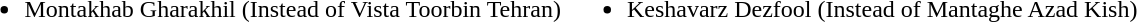<table>
<tr style="vertical-align: top;">
<td><br><ul><li>Montakhab Gharakhil (Instead of Vista Toorbin Tehran)</li></ul></td>
<td><br><ul><li>Keshavarz Dezfool (Instead of Mantaghe Azad Kish)</li></ul></td>
</tr>
</table>
